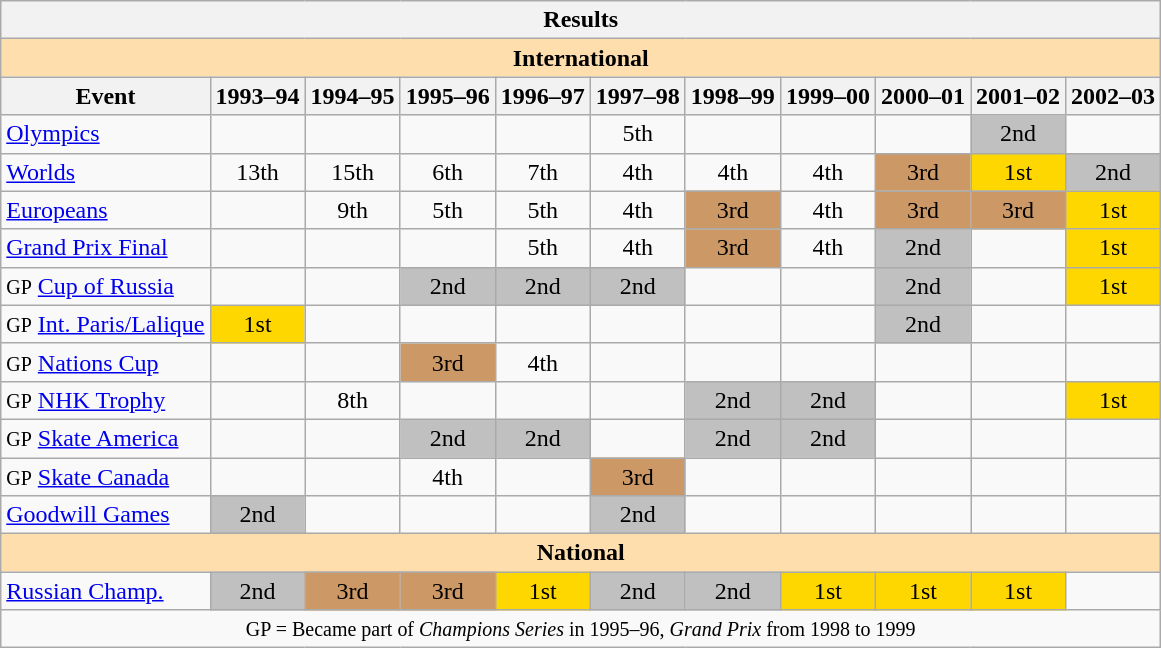<table class="wikitable" style="text-align:center">
<tr>
<th colspan=11 align=center>Results</th>
</tr>
<tr>
<th style="background-color: #ffdead; " colspan=11 align=center>International</th>
</tr>
<tr>
<th>Event</th>
<th>1993–94</th>
<th>1994–95</th>
<th>1995–96</th>
<th>1996–97</th>
<th>1997–98</th>
<th>1998–99</th>
<th>1999–00</th>
<th>2000–01</th>
<th>2001–02</th>
<th>2002–03</th>
</tr>
<tr>
<td align=left><a href='#'>Olympics</a></td>
<td></td>
<td></td>
<td></td>
<td></td>
<td>5th</td>
<td></td>
<td></td>
<td></td>
<td bgcolor=silver>2nd</td>
<td></td>
</tr>
<tr>
<td align=left><a href='#'>Worlds</a></td>
<td>13th</td>
<td>15th</td>
<td>6th</td>
<td>7th</td>
<td>4th</td>
<td>4th</td>
<td>4th</td>
<td bgcolor=cc9966>3rd</td>
<td bgcolor=gold>1st</td>
<td bgcolor=silver>2nd</td>
</tr>
<tr>
<td align=left><a href='#'>Europeans</a></td>
<td></td>
<td>9th</td>
<td>5th</td>
<td>5th</td>
<td>4th</td>
<td bgcolor=cc9966>3rd</td>
<td>4th</td>
<td bgcolor=cc9966>3rd</td>
<td bgcolor=cc9966>3rd</td>
<td bgcolor=gold>1st</td>
</tr>
<tr>
<td align=left><a href='#'>Grand Prix Final</a></td>
<td></td>
<td></td>
<td></td>
<td>5th</td>
<td>4th</td>
<td bgcolor=cc9966>3rd</td>
<td>4th</td>
<td bgcolor=silver>2nd</td>
<td></td>
<td bgcolor=gold>1st</td>
</tr>
<tr>
<td align=left><small>GP</small> <a href='#'>Cup of Russia</a></td>
<td></td>
<td></td>
<td bgcolor=silver>2nd</td>
<td bgcolor=silver>2nd</td>
<td bgcolor=silver>2nd</td>
<td></td>
<td></td>
<td bgcolor=silver>2nd</td>
<td></td>
<td bgcolor=gold>1st</td>
</tr>
<tr>
<td align=left><small>GP</small> <a href='#'>Int. Paris/Lalique</a></td>
<td bgcolor=gold>1st</td>
<td></td>
<td></td>
<td></td>
<td></td>
<td></td>
<td></td>
<td bgcolor=silver>2nd</td>
<td></td>
<td></td>
</tr>
<tr>
<td align=left><small>GP</small> <a href='#'>Nations Cup</a></td>
<td></td>
<td></td>
<td bgcolor=cc9966>3rd</td>
<td>4th</td>
<td></td>
<td></td>
<td></td>
<td></td>
<td></td>
<td></td>
</tr>
<tr>
<td align=left><small>GP</small> <a href='#'>NHK Trophy</a></td>
<td></td>
<td>8th</td>
<td></td>
<td></td>
<td></td>
<td bgcolor=silver>2nd</td>
<td bgcolor=silver>2nd</td>
<td></td>
<td></td>
<td bgcolor=gold>1st</td>
</tr>
<tr>
<td align=left><small>GP</small> <a href='#'>Skate America</a></td>
<td></td>
<td></td>
<td bgcolor=silver>2nd</td>
<td bgcolor=silver>2nd</td>
<td></td>
<td bgcolor=silver>2nd</td>
<td bgcolor=silver>2nd</td>
<td></td>
<td></td>
<td></td>
</tr>
<tr>
<td align=left><small>GP</small> <a href='#'>Skate Canada</a></td>
<td></td>
<td></td>
<td>4th</td>
<td></td>
<td bgcolor=cc9966>3rd</td>
<td></td>
<td></td>
<td></td>
<td></td>
<td></td>
</tr>
<tr>
<td align=left><a href='#'>Goodwill Games</a></td>
<td bgcolor=silver>2nd</td>
<td></td>
<td></td>
<td></td>
<td bgcolor=silver>2nd</td>
<td></td>
<td></td>
<td></td>
<td></td>
<td></td>
</tr>
<tr>
<th style="background-color: #ffdead; " colspan=11 align=center>National</th>
</tr>
<tr>
<td align=left><a href='#'>Russian Champ.</a></td>
<td bgcolor=silver>2nd</td>
<td bgcolor=cc9966>3rd</td>
<td bgcolor=cc9966>3rd</td>
<td bgcolor=gold>1st</td>
<td bgcolor=silver>2nd</td>
<td bgcolor=silver>2nd</td>
<td bgcolor=gold>1st</td>
<td bgcolor=gold>1st</td>
<td bgcolor=gold>1st</td>
<td></td>
</tr>
<tr>
<td colspan=11 align=center><small> GP = Became part of <em>Champions Series</em> in 1995–96, <em>Grand Prix</em> from 1998 to 1999 </small></td>
</tr>
</table>
